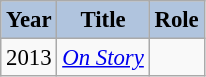<table class="wikitable" style="font-size:95%;">
<tr>
<th style="background:#B0C4DE;">Year</th>
<th style="background:#B0C4DE;">Title</th>
<th style="background:#B0C4DE;">Role</th>
</tr>
<tr>
<td>2013</td>
<td><em><a href='#'>On Story</a></em></td>
<td></td>
</tr>
</table>
